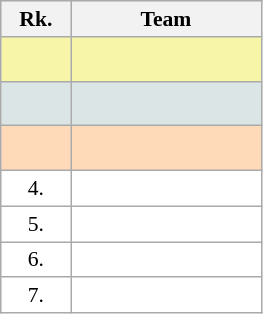<table class="wikitable" style="border:1px solid #AAAAAA;font-size:90%">
<tr bgcolor="#E4E4E4">
<th style="border-bottom:1px solid #AAAAAA" width=40>Rk.</th>
<th style="border-bottom:1px solid #AAAAAA" width=120>Team</th>
</tr>
<tr bgcolor="#F7F6A8">
<td align="center" style="height:23px"></td>
<td><strong></strong></td>
</tr>
<tr bgcolor="#DCE5E5">
<td align="center" style="height:23px"></td>
<td></td>
</tr>
<tr bgcolor="#FFDAB9">
<td align="center" style="height:23px"></td>
<td></td>
</tr>
<tr style="background:#ffffff;">
<td align="center">4.</td>
<td></td>
</tr>
<tr style="background:#ffffff;">
<td align="center">5.</td>
<td></td>
</tr>
<tr style="background:#ffffff;">
<td align="center">6.</td>
<td></td>
</tr>
<tr style="background:#ffffff;">
<td align="center">7.</td>
<td></td>
</tr>
</table>
